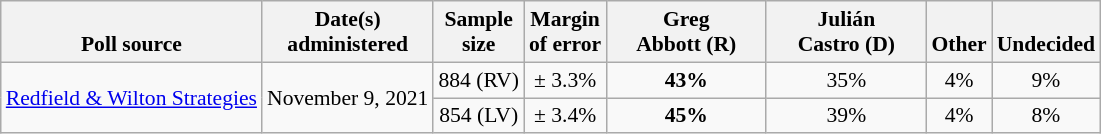<table class="wikitable" style="font-size:90%;text-align:center;">
<tr valign=bottom>
<th>Poll source</th>
<th>Date(s)<br>administered</th>
<th>Sample<br>size</th>
<th>Margin<br>of error</th>
<th style="width:100px;">Greg<br>Abbott (R)</th>
<th style="width:100px;">Julián<br>Castro (D)</th>
<th>Other</th>
<th>Undecided</th>
</tr>
<tr>
<td style="text-align:left;" rowspan="2"><a href='#'>Redfield & Wilton Strategies</a></td>
<td rowspan="2">November 9, 2021</td>
<td>884 (RV)</td>
<td>± 3.3%</td>
<td><strong>43%</strong></td>
<td>35%</td>
<td>4%</td>
<td>9%</td>
</tr>
<tr>
<td>854 (LV)</td>
<td>± 3.4%</td>
<td><strong>45%</strong></td>
<td>39%</td>
<td>4%</td>
<td>8%</td>
</tr>
</table>
